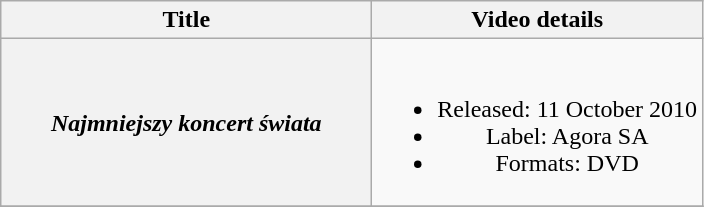<table class="wikitable plainrowheaders" style="text-align:center;">
<tr>
<th scope="col" style="width:15em;">Title</th>
<th scope="col">Video details</th>
</tr>
<tr>
<th scope="row"><em>Najmniejszy koncert świata</em></th>
<td><br><ul><li>Released: 11 October 2010</li><li>Label: Agora SA</li><li>Formats: DVD</li></ul></td>
</tr>
<tr>
</tr>
</table>
